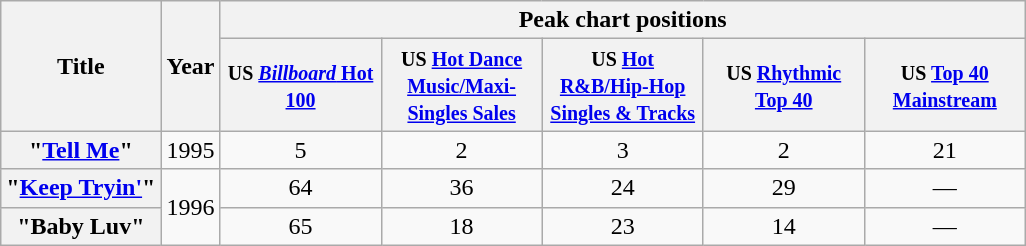<table class="wikitable plainrowheaders">
<tr>
<th rowspan="2">Title</th>
<th rowspan="2">Year</th>
<th colspan="6">Peak chart positions</th>
</tr>
<tr>
<th width="100"><small>US <a href='#'><em>Billboard</em> Hot 100</a></small></th>
<th width="100"><small>US <a href='#'>Hot Dance Music/Maxi-Singles Sales</a></small></th>
<th width="100"><small>US <a href='#'>Hot R&B/Hip-Hop Singles & Tracks</a></small></th>
<th width="100"><small>US <a href='#'>Rhythmic Top 40</a></small></th>
<th width="100"><small>US <a href='#'>Top 40 Mainstream</a></small></th>
</tr>
<tr>
<th scope="row">"<a href='#'>Tell Me</a>"</th>
<td align="center">1995</td>
<td align="center">5</td>
<td align="center">2</td>
<td align="center">3</td>
<td align="center">2</td>
<td align="center">21</td>
</tr>
<tr>
<th scope="row">"<a href='#'>Keep Tryin'</a>"</th>
<td align="center" rowspan="2">1996</td>
<td align="center">64</td>
<td align="center">36</td>
<td align="center">24</td>
<td align="center">29</td>
<td align="center">—</td>
</tr>
<tr>
<th scope="row">"Baby Luv"</th>
<td align="center">65</td>
<td align="center">18</td>
<td align="center">23</td>
<td align="center">14</td>
<td align="center">—</td>
</tr>
</table>
